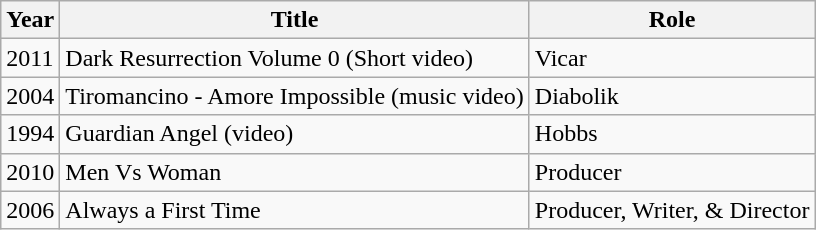<table class="wikitable sortable">
<tr>
<th>Year</th>
<th>Title</th>
<th>Role</th>
</tr>
<tr>
<td>2011</td>
<td>Dark Resurrection Volume 0 (Short video)</td>
<td>Vicar</td>
</tr>
<tr>
<td>2004</td>
<td>Tiromancino - Amore Impossible (music video)</td>
<td>Diabolik</td>
</tr>
<tr>
<td>1994</td>
<td>Guardian Angel (video)</td>
<td>Hobbs</td>
</tr>
<tr>
<td>2010</td>
<td>Men Vs Woman</td>
<td>Producer</td>
</tr>
<tr>
<td>2006</td>
<td>Always a First Time</td>
<td>Producer, Writer, & Director</td>
</tr>
</table>
